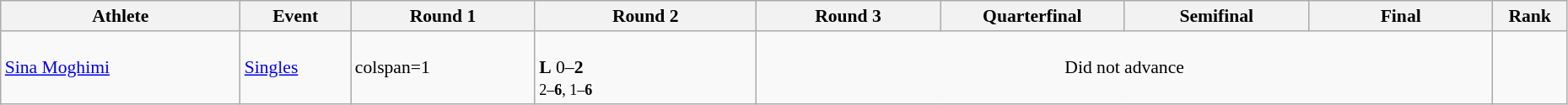<table class="wikitable" width="98%" style="text-align:left; font-size:90%">
<tr>
<th width="13%">Athlete</th>
<th width="6%">Event</th>
<th width="10%">Round 1</th>
<th width="12%">Round 2</th>
<th width="10%">Round 3</th>
<th width="10%">Quarterfinal</th>
<th width="10%">Semifinal</th>
<th width="10%">Final</th>
<th width="4%">Rank</th>
</tr>
<tr>
<td><a href='#'>Sina Moghimi</a></td>
<td><a href='#'>Singles</a></td>
<td>colspan=1 </td>
<td><br><strong>L</strong> 0–<strong>2</strong><br><small>2–<strong>6</strong>, 1–<strong>6</strong></small></td>
<td align=center colspan=4>Did not advance</td>
<td align="center"></td>
</tr>
</table>
